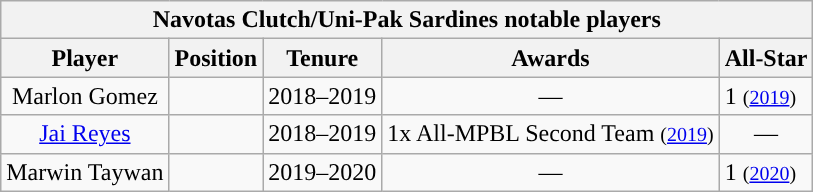<table class="wikitable sortable" style="text-align:center">
<tr>
<th colspan="5">Navotas Clutch/Uni-Pak Sardines notable players</th>
</tr>
<tr>
<th>Player</th>
<th>Position</th>
<th>Tenure</th>
<th>Awards</th>
<th>All-Star</th>
</tr>
<tr>
<td>Marlon Gomez</td>
<td></td>
<td>2018–2019</td>
<td>—</td>
<td align=left>1 <small>(<a href='#'>2019</a>)</small></td>
</tr>
<tr>
<td><a href='#'>Jai Reyes</a></td>
<td></td>
<td>2018–2019</td>
<td align=left>1x All-MPBL Second Team <small>(<a href='#'>2019</a>)</small></td>
<td>—</td>
</tr>
<tr>
<td>Marwin Taywan</td>
<td></td>
<td>2019–2020</td>
<td>—</td>
<td align=left>1 <small>(<a href='#'>2020</a>)</small></td>
</tr>
</table>
